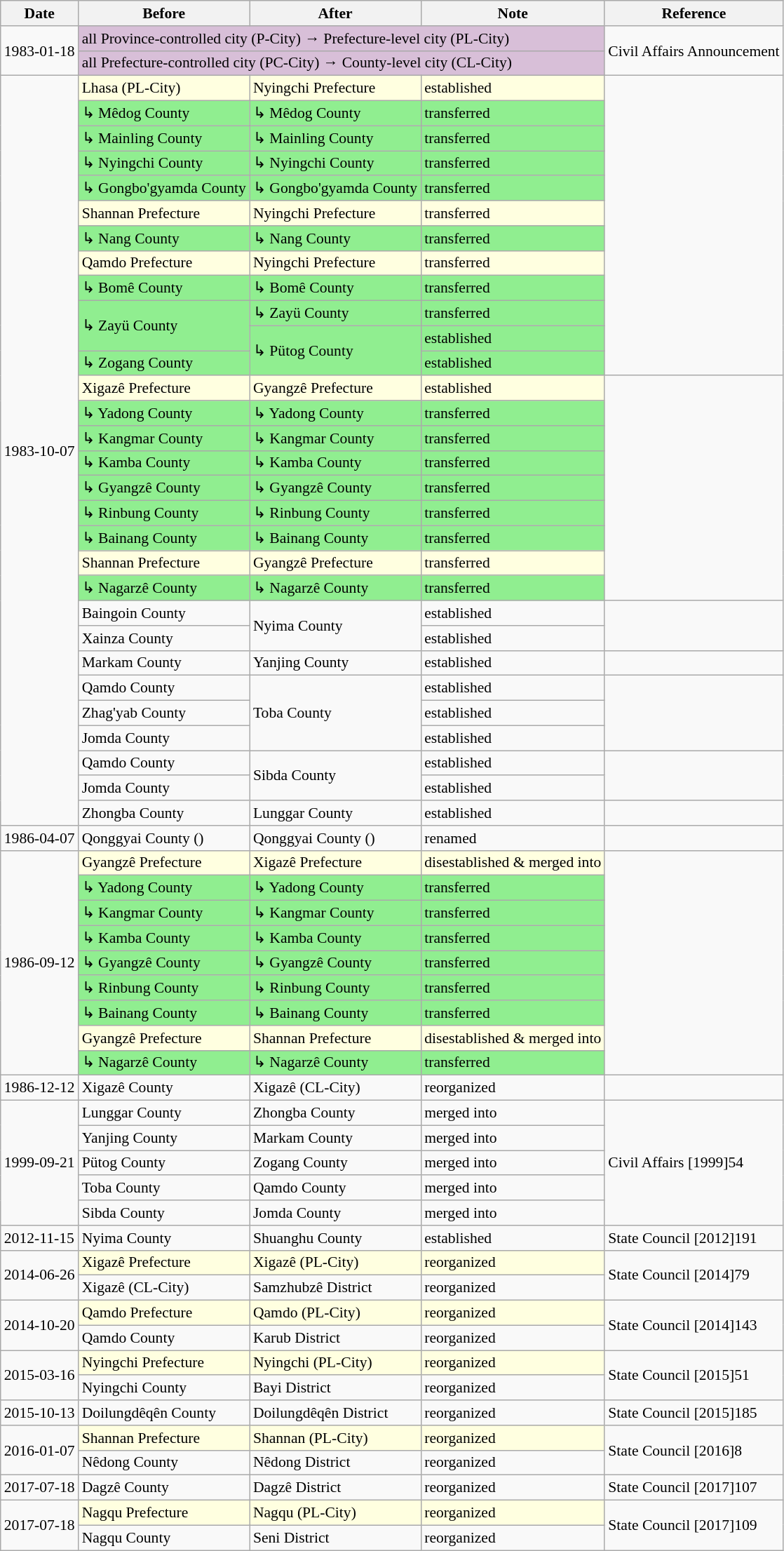<table class="wikitable" style="font-size:90%;" align="center">
<tr>
<th>Date</th>
<th>Before</th>
<th>After</th>
<th>Note</th>
<th>Reference</th>
</tr>
<tr>
<td rowspan="2">1983-01-18</td>
<td bgcolor="thistle" colspan="3">all Province-controlled city (P-City) → Prefecture-level city (PL-City)</td>
<td rowspan="2">Civil Affairs Announcement</td>
</tr>
<tr>
<td bgcolor="thistle" colspan="3">all Prefecture-controlled city (PC-City) → County-level city (CL-City)</td>
</tr>
<tr>
<td rowspan="30">1983-10-07</td>
<td bgcolor="lightyellow"> Lhasa (PL-City)</td>
<td bgcolor="lightyellow">Nyingchi Prefecture</td>
<td bgcolor="lightyellow">established</td>
<td rowspan="12"></td>
</tr>
<tr bgcolor="lightgreen">
<td>↳ Mêdog County</td>
<td>↳ Mêdog County</td>
<td>transferred</td>
</tr>
<tr bgcolor="lightgreen">
<td>↳ Mainling County</td>
<td>↳ Mainling County</td>
<td>transferred</td>
</tr>
<tr bgcolor="lightgreen">
<td>↳ Nyingchi County</td>
<td>↳ Nyingchi County</td>
<td>transferred</td>
</tr>
<tr bgcolor="lightgreen">
<td>↳ Gongbo'gyamda County</td>
<td>↳ Gongbo'gyamda County</td>
<td>transferred</td>
</tr>
<tr bgcolor="lightyellow">
<td> Shannan Prefecture</td>
<td>Nyingchi Prefecture</td>
<td>transferred</td>
</tr>
<tr bgcolor="lightgreen">
<td>↳ Nang County</td>
<td>↳ Nang County</td>
<td>transferred</td>
</tr>
<tr bgcolor="lightyellow">
<td> Qamdo Prefecture</td>
<td>Nyingchi Prefecture</td>
<td>transferred</td>
</tr>
<tr bgcolor="lightgreen">
<td>↳ Bomê County</td>
<td>↳ Bomê County</td>
<td>transferred</td>
</tr>
<tr bgcolor="lightgreen">
<td rowspan="2">↳ Zayü County</td>
<td>↳ Zayü County</td>
<td>transferred</td>
</tr>
<tr bgcolor="lightgreen">
<td rowspan="2">↳ Pütog County</td>
<td>established</td>
</tr>
<tr bgcolor="lightgreen">
<td>↳  Zogang County</td>
<td>established</td>
</tr>
<tr>
<td bgcolor="lightyellow"> Xigazê Prefecture</td>
<td bgcolor="lightyellow">Gyangzê Prefecture</td>
<td bgcolor="lightyellow">established</td>
<td rowspan="9"></td>
</tr>
<tr bgcolor="lightgreen">
<td>↳ Yadong County</td>
<td>↳ Yadong County</td>
<td>transferred</td>
</tr>
<tr bgcolor="lightgreen">
<td>↳ Kangmar County</td>
<td>↳ Kangmar County</td>
<td>transferred</td>
</tr>
<tr bgcolor="lightgreen">
<td>↳ Kamba County</td>
<td>↳ Kamba County</td>
<td>transferred</td>
</tr>
<tr bgcolor="lightgreen">
<td>↳ Gyangzê County</td>
<td>↳ Gyangzê County</td>
<td>transferred</td>
</tr>
<tr bgcolor="lightgreen">
<td>↳ Rinbung County</td>
<td>↳ Rinbung County</td>
<td>transferred</td>
</tr>
<tr bgcolor="lightgreen">
<td>↳ Bainang County</td>
<td>↳ Bainang County</td>
<td>transferred</td>
</tr>
<tr bgcolor="lightyellow">
<td> Shannan Prefecture</td>
<td>Gyangzê Prefecture</td>
<td>transferred</td>
</tr>
<tr bgcolor="lightgreen">
<td>↳ Nagarzê County</td>
<td>↳ Nagarzê County</td>
<td>transferred</td>
</tr>
<tr>
<td> Baingoin County</td>
<td rowspan="2">Nyima County</td>
<td>established</td>
<td rowspan="2"></td>
</tr>
<tr>
<td> Xainza County</td>
<td>established</td>
</tr>
<tr>
<td> Markam County</td>
<td>Yanjing County</td>
<td>established</td>
<td></td>
</tr>
<tr>
<td> Qamdo County</td>
<td rowspan="3">Toba County</td>
<td>established</td>
<td rowspan="3"></td>
</tr>
<tr>
<td> Zhag'yab  County</td>
<td>established</td>
</tr>
<tr>
<td> Jomda County</td>
<td>established</td>
</tr>
<tr>
<td> Qamdo County</td>
<td rowspan="2">Sibda County</td>
<td>established</td>
<td rowspan="2"></td>
</tr>
<tr>
<td> Jomda County</td>
<td>established</td>
</tr>
<tr>
<td> Zhongba County</td>
<td>Lunggar County</td>
<td>established</td>
<td></td>
</tr>
<tr>
<td>1986-04-07</td>
<td>Qonggyai County ()</td>
<td>Qonggyai County ()</td>
<td>renamed</td>
<td></td>
</tr>
<tr>
<td rowspan="9">1986-09-12</td>
<td bgcolor="lightyellow">Gyangzê Prefecture</td>
<td bgcolor="lightyellow">Xigazê Prefecture</td>
<td bgcolor="lightyellow">disestablished & merged into</td>
<td rowspan="9"></td>
</tr>
<tr bgcolor="lightgreen">
<td>↳ Yadong County</td>
<td>↳ Yadong County</td>
<td>transferred</td>
</tr>
<tr bgcolor="lightgreen">
<td>↳ Kangmar County</td>
<td>↳ Kangmar County</td>
<td>transferred</td>
</tr>
<tr bgcolor="lightgreen">
<td>↳ Kamba County</td>
<td>↳ Kamba County</td>
<td>transferred</td>
</tr>
<tr bgcolor="lightgreen">
<td>↳ Gyangzê County</td>
<td>↳ Gyangzê County</td>
<td>transferred</td>
</tr>
<tr bgcolor="lightgreen">
<td>↳ Rinbung County</td>
<td>↳ Rinbung County</td>
<td>transferred</td>
</tr>
<tr bgcolor="lightgreen">
<td>↳ Bainang County</td>
<td>↳ Bainang County</td>
<td>transferred</td>
</tr>
<tr bgcolor="lightyellow">
<td>Gyangzê Prefecture</td>
<td>Shannan Prefecture</td>
<td>disestablished & merged into</td>
</tr>
<tr bgcolor="lightgreen">
<td>↳ Nagarzê County</td>
<td>↳ Nagarzê County</td>
<td>transferred</td>
</tr>
<tr>
<td>1986-12-12</td>
<td>Xigazê County</td>
<td>Xigazê (CL-City)</td>
<td>reorganized</td>
<td></td>
</tr>
<tr>
<td rowspan="5">1999-09-21</td>
<td>Lunggar County</td>
<td>Zhongba County</td>
<td>merged into</td>
<td rowspan="5">Civil Affairs [1999]54</td>
</tr>
<tr>
<td>Yanjing County</td>
<td>Markam County</td>
<td>merged into</td>
</tr>
<tr>
<td>Pütog County</td>
<td>Zogang County</td>
<td>merged into</td>
</tr>
<tr>
<td>Toba County</td>
<td>Qamdo County</td>
<td>merged into</td>
</tr>
<tr>
<td>Sibda County</td>
<td>Jomda County</td>
<td>merged into</td>
</tr>
<tr>
<td>2012-11-15</td>
<td> Nyima County</td>
<td>Shuanghu County</td>
<td>established</td>
<td>State Council [2012]191</td>
</tr>
<tr>
<td rowspan="2">2014-06-26</td>
<td bgcolor="lightyellow">Xigazê Prefecture</td>
<td bgcolor="lightyellow">Xigazê (PL-City)</td>
<td bgcolor="lightyellow">reorganized</td>
<td rowspan="2">State Council [2014]79</td>
</tr>
<tr>
<td>Xigazê (CL-City)</td>
<td>Samzhubzê District</td>
<td>reorganized</td>
</tr>
<tr>
<td rowspan="2">2014-10-20</td>
<td bgcolor="lightyellow">Qamdo Prefecture</td>
<td bgcolor="lightyellow">Qamdo (PL-City)</td>
<td bgcolor="lightyellow">reorganized</td>
<td rowspan="2">State Council [2014]143</td>
</tr>
<tr>
<td>Qamdo County</td>
<td>Karub District</td>
<td>reorganized</td>
</tr>
<tr>
<td rowspan="2">2015-03-16</td>
<td bgcolor="lightyellow">Nyingchi Prefecture</td>
<td bgcolor="lightyellow">Nyingchi (PL-City)</td>
<td bgcolor="lightyellow">reorganized</td>
<td rowspan="2">State Council [2015]51</td>
</tr>
<tr>
<td>Nyingchi County</td>
<td>Bayi District</td>
<td>reorganized</td>
</tr>
<tr>
<td>2015-10-13</td>
<td>Doilungdêqên County</td>
<td>Doilungdêqên District</td>
<td>reorganized</td>
<td>State Council [2015]185</td>
</tr>
<tr>
<td rowspan="2">2016-01-07</td>
<td bgcolor="lightyellow">Shannan Prefecture</td>
<td bgcolor="lightyellow">Shannan (PL-City)</td>
<td bgcolor="lightyellow">reorganized</td>
<td rowspan="2">State Council [2016]8</td>
</tr>
<tr>
<td>Nêdong County</td>
<td>Nêdong District</td>
<td>reorganized</td>
</tr>
<tr>
<td>2017-07-18</td>
<td>Dagzê County</td>
<td>Dagzê District</td>
<td>reorganized</td>
<td>State Council [2017]107</td>
</tr>
<tr>
<td rowspan="2">2017-07-18</td>
<td bgcolor="lightyellow">Nagqu Prefecture</td>
<td bgcolor="lightyellow">Nagqu (PL-City)</td>
<td bgcolor="lightyellow">reorganized</td>
<td rowspan="2">State Council [2017]109</td>
</tr>
<tr>
<td>Nagqu County</td>
<td>Seni District</td>
<td>reorganized</td>
</tr>
</table>
